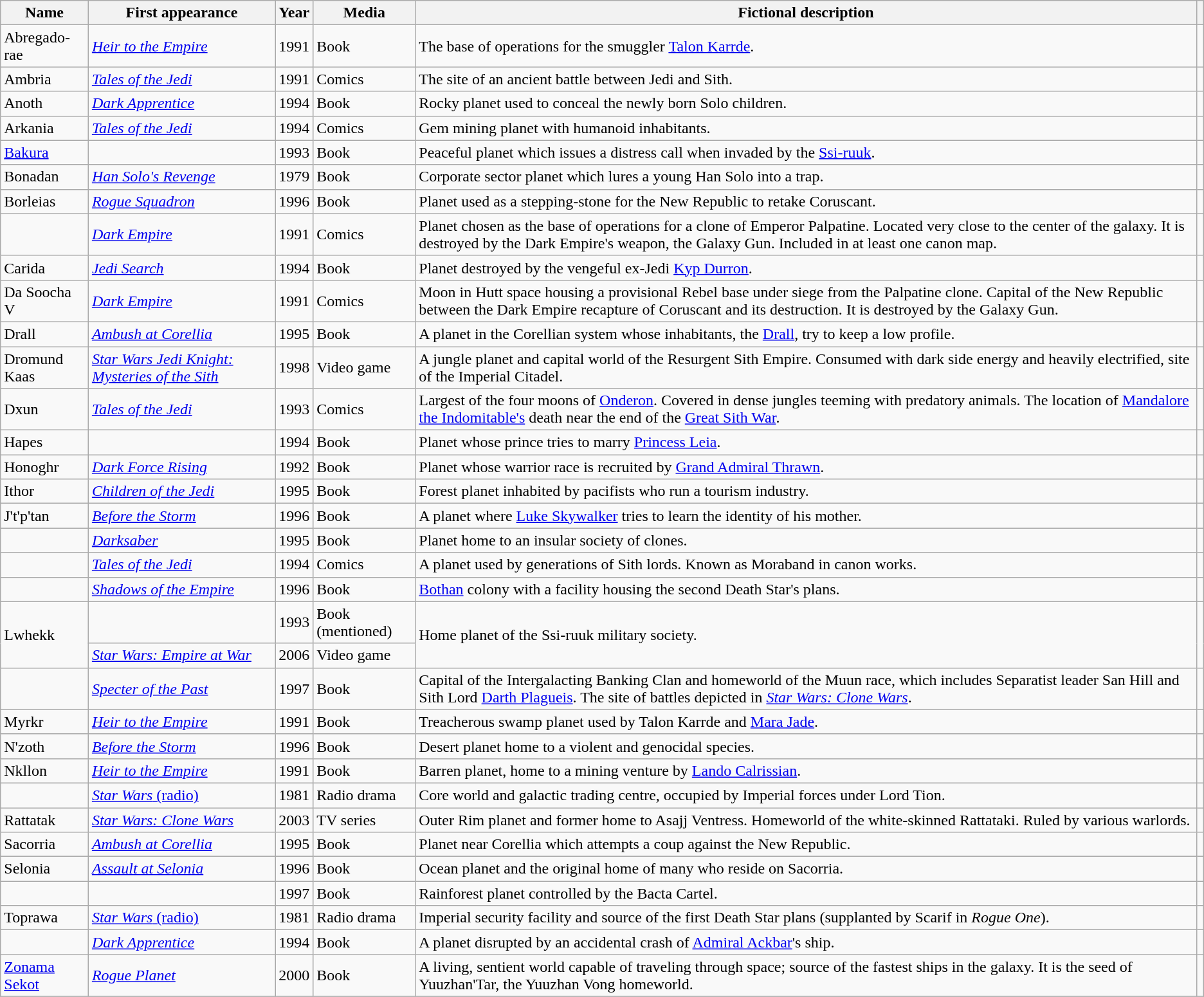<table class="wikitable sortable" border="1">
<tr>
<th scope="col">Name</th>
<th scope="col">First appearance</th>
<th scope="col">Year</th>
<th scope="col">Media</th>
<th scope="col" class="unsortable">Fictional description</th>
<th scope="col" class="unsortable"><br></th>
</tr>
<tr>
<td>Abregado-rae</td>
<td><em><a href='#'>Heir to the Empire</a></em></td>
<td>1991</td>
<td>Book</td>
<td>The base of operations for the smuggler <a href='#'>Talon Karrde</a>.</td>
<td style="text-align:center;"></td>
</tr>
<tr>
<td>Ambria</td>
<td><em><a href='#'>Tales of the Jedi</a></em></td>
<td>1991</td>
<td>Comics</td>
<td>The site of an ancient battle between Jedi and Sith.</td>
<td style="text-align:center;"></td>
</tr>
<tr>
<td>Anoth</td>
<td><em><a href='#'>Dark Apprentice</a></em></td>
<td>1994</td>
<td>Book</td>
<td>Rocky planet used to conceal the newly born Solo children.</td>
<td style="text-align:center;"></td>
</tr>
<tr>
<td>Arkania</td>
<td><em><a href='#'>Tales of the Jedi</a></em></td>
<td>1994</td>
<td>Comics</td>
<td>Gem mining planet with humanoid inhabitants.</td>
<td style="text-align:center;"></td>
</tr>
<tr>
<td><a href='#'>Bakura</a></td>
<td><em></em></td>
<td>1993</td>
<td>Book</td>
<td>Peaceful planet which issues a distress call when invaded by the <a href='#'>Ssi-ruuk</a>.</td>
<td style="text-align:center;"></td>
</tr>
<tr>
<td>Bonadan</td>
<td><em><a href='#'>Han Solo's Revenge</a></em></td>
<td>1979</td>
<td>Book</td>
<td>Corporate sector planet which lures a young Han Solo into a trap.</td>
<td style="text-align:center;"></td>
</tr>
<tr>
<td>Borleias</td>
<td><em><a href='#'>Rogue Squadron</a></em></td>
<td>1996</td>
<td>Book</td>
<td>Planet used as a stepping-stone for the New Republic to retake Coruscant.</td>
<td style="text-align:center;"></td>
</tr>
<tr>
<td></td>
<td><em><a href='#'>Dark Empire</a></em></td>
<td>1991</td>
<td>Comics</td>
<td>Planet chosen as the base of operations for a clone of Emperor Palpatine. Located very close to the center of the galaxy. It is destroyed by the Dark Empire's weapon, the Galaxy Gun. Included in at least one canon map.</td>
<td style="text-align:center;"></td>
</tr>
<tr>
<td>Carida</td>
<td><em><a href='#'>Jedi Search</a></em></td>
<td>1994</td>
<td>Book</td>
<td>Planet destroyed by the vengeful ex-Jedi <a href='#'>Kyp Durron</a>.</td>
<td style="text-align:center;"></td>
</tr>
<tr>
<td>Da Soocha V</td>
<td><em><a href='#'>Dark Empire</a></em></td>
<td>1991</td>
<td>Comics</td>
<td>Moon in Hutt space housing a provisional Rebel base under siege from the Palpatine clone. Capital of the New Republic between the Dark Empire recapture of Coruscant and its destruction. It is destroyed by the Galaxy Gun.</td>
<td style="text-align:center;"></td>
</tr>
<tr>
<td>Drall</td>
<td><em><a href='#'>Ambush at Corellia</a></em></td>
<td>1995</td>
<td>Book</td>
<td>A planet in the Corellian system whose inhabitants, the <a href='#'>Drall</a>, try to keep a low profile.</td>
<td style="text-align:center;"></td>
</tr>
<tr>
<td>Dromund Kaas</td>
<td><em><a href='#'>Star Wars Jedi Knight: Mysteries of the Sith</a></em></td>
<td>1998</td>
<td>Video game</td>
<td>A jungle planet and capital world of the Resurgent Sith Empire. Consumed with dark side energy and heavily electrified, site of the Imperial Citadel.</td>
<td style="text-align:center;"></td>
</tr>
<tr>
<td>Dxun</td>
<td><em><a href='#'>Tales of the Jedi</a></em></td>
<td>1993</td>
<td>Comics</td>
<td>Largest of the four moons of <a href='#'>Onderon</a>. Covered in dense jungles teeming with predatory animals. The location of <a href='#'>Mandalore the Indomitable's</a> death near the end of the <a href='#'>Great Sith War</a>.</td>
<td style="text-align:center;"></td>
</tr>
<tr>
<td>Hapes</td>
<td><em></em></td>
<td>1994</td>
<td>Book</td>
<td>Planet whose prince tries to marry <a href='#'>Princess Leia</a>.</td>
<td style="text-align:center;"></td>
</tr>
<tr>
<td>Honoghr</td>
<td><em><a href='#'>Dark Force Rising</a></em></td>
<td>1992</td>
<td>Book</td>
<td>Planet whose warrior race is recruited by <a href='#'>Grand Admiral Thrawn</a>.</td>
<td style="text-align:center;"></td>
</tr>
<tr>
<td>Ithor</td>
<td><em><a href='#'>Children of the Jedi</a></em></td>
<td>1995</td>
<td>Book</td>
<td>Forest planet inhabited by pacifists who run a tourism industry.</td>
<td style="text-align:center;"></td>
</tr>
<tr>
<td>J't'p'tan</td>
<td><em><a href='#'>Before the Storm</a></em></td>
<td>1996</td>
<td>Book</td>
<td>A planet where <a href='#'>Luke Skywalker</a> tries to learn the identity of his mother.</td>
<td style="text-align:center;"></td>
</tr>
<tr>
<td></td>
<td><em><a href='#'>Darksaber</a></em></td>
<td>1995</td>
<td>Book</td>
<td>Planet home to an insular society of clones.</td>
<td style="text-align:center;"></td>
</tr>
<tr>
<td></td>
<td><em><a href='#'>Tales of the Jedi</a></em></td>
<td>1994</td>
<td>Comics</td>
<td>A planet used by generations of Sith lords. Known as Moraband in canon works.</td>
<td style="text-align:center;"></td>
</tr>
<tr>
<td></td>
<td><em><a href='#'>Shadows of the Empire</a></em></td>
<td>1996</td>
<td>Book</td>
<td><a href='#'>Bothan</a> colony with a facility housing the second Death Star's plans.</td>
<td style="text-align:center;"></td>
</tr>
<tr>
<td rowspan="2">Lwhekk</td>
<td><em></em></td>
<td>1993</td>
<td>Book (mentioned)</td>
<td rowspan="2">Home planet of the Ssi-ruuk military society.</td>
<td style="text-align:center;" rowspan="2"></td>
</tr>
<tr>
<td><em><a href='#'>Star Wars: Empire at War</a></em></td>
<td>2006</td>
<td>Video game</td>
</tr>
<tr>
<td></td>
<td><em><a href='#'>Specter of the Past</a></em></td>
<td>1997</td>
<td>Book</td>
<td>Capital of the Intergalacting Banking Clan and homeworld of the Muun race, which includes Separatist leader San Hill and Sith Lord <a href='#'>Darth Plagueis</a>. The site of battles depicted in <em><a href='#'>Star Wars: Clone Wars</a></em>.</td>
<td style="text-align:center;"></td>
</tr>
<tr>
<td>Myrkr</td>
<td><em><a href='#'>Heir to the Empire</a></em></td>
<td>1991</td>
<td>Book</td>
<td>Treacherous swamp planet used by Talon Karrde and <a href='#'>Mara Jade</a>.</td>
<td style="text-align:center;"></td>
</tr>
<tr>
<td>N'zoth</td>
<td><em><a href='#'>Before the Storm</a></em></td>
<td>1996</td>
<td>Book</td>
<td>Desert planet home to a violent and genocidal species.</td>
<td style="text-align:center;"></td>
</tr>
<tr>
<td>Nkllon</td>
<td><em><a href='#'>Heir to the Empire</a></em></td>
<td>1991</td>
<td>Book</td>
<td>Barren planet, home to a mining venture by <a href='#'>Lando Calrissian</a>.</td>
<td style="text-align:center;"></td>
</tr>
<tr>
<td></td>
<td><a href='#'><em>Star Wars</em> (radio)</a></td>
<td>1981</td>
<td>Radio drama</td>
<td>Core world and galactic trading centre, occupied by Imperial forces under Lord Tion.</td>
<td style="text-align:center;"></td>
</tr>
<tr>
<td>Rattatak</td>
<td><em><a href='#'>Star Wars: Clone Wars</a></em></td>
<td>2003</td>
<td>TV series</td>
<td>Outer Rim planet and former home to Asajj Ventress. Homeworld of the white-skinned Rattataki. Ruled by various warlords.</td>
<td style="text-align:center;"></td>
</tr>
<tr>
<td>Sacorria</td>
<td><em><a href='#'>Ambush at Corellia</a></em></td>
<td>1995</td>
<td>Book</td>
<td>Planet near Corellia which attempts a coup against the New Republic.</td>
<td style="text-align:center;"></td>
</tr>
<tr>
<td>Selonia</td>
<td><em><a href='#'>Assault at Selonia</a></em></td>
<td>1996</td>
<td>Book</td>
<td>Ocean planet and the original home of many who reside on Sacorria.</td>
<td style="text-align:center;"></td>
</tr>
<tr>
<td></td>
<td><em></em></td>
<td>1997</td>
<td>Book</td>
<td>Rainforest planet controlled by the Bacta Cartel.</td>
<td style="text-align:center;"></td>
</tr>
<tr>
<td>Toprawa</td>
<td><a href='#'><em>Star Wars</em> (radio)</a></td>
<td>1981</td>
<td>Radio drama</td>
<td>Imperial security facility and source of the first Death Star plans (supplanted by Scarif in <em>Rogue One</em>).</td>
<td style="text-align:center;"></td>
</tr>
<tr>
<td></td>
<td><em><a href='#'>Dark Apprentice</a></em></td>
<td>1994</td>
<td>Book</td>
<td>A planet disrupted by an accidental crash of <a href='#'>Admiral Ackbar</a>'s ship.</td>
<td style="text-align:center;"></td>
</tr>
<tr>
<td><a href='#'>Zonama Sekot</a></td>
<td><em><a href='#'>Rogue Planet</a></em></td>
<td>2000</td>
<td>Book</td>
<td>A living, sentient world capable of traveling through space; source of the fastest ships in the galaxy. It is the seed of Yuuzhan'Tar, the Yuuzhan Vong homeworld.</td>
<td style="text-align:center;"></td>
</tr>
<tr>
</tr>
</table>
